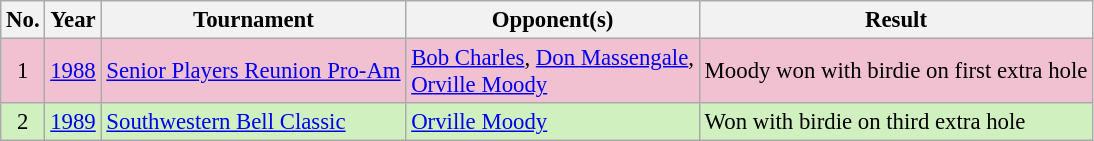<table class="wikitable" style="font-size:95%;">
<tr>
<th>No.</th>
<th>Year</th>
<th>Tournament</th>
<th>Opponent(s)</th>
<th>Result</th>
</tr>
<tr style="background:#F2C1D1;">
<td align=center>1</td>
<td><a href='#'>1988</a></td>
<td><a href='#'>Senior Players Reunion Pro-Am</a></td>
<td> <a href='#'>Bob Charles</a>,  <a href='#'>Don Massengale</a>,<br> <a href='#'>Orville Moody</a></td>
<td>Moody won with birdie on first extra hole</td>
</tr>
<tr style="background:#D0F0C0;">
<td align=center>2</td>
<td><a href='#'>1989</a></td>
<td><a href='#'>Southwestern Bell Classic</a></td>
<td> <a href='#'>Orville Moody</a></td>
<td>Won with birdie on third extra hole</td>
</tr>
</table>
